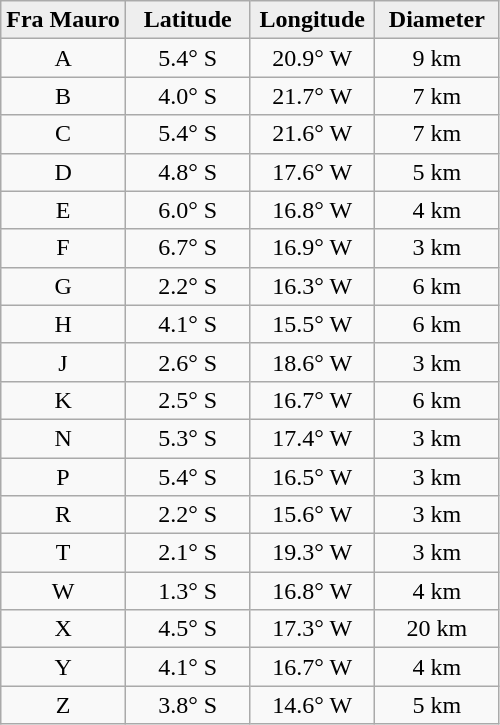<table class="wikitable">
<tr>
<th width="25%" style="background:#eeeeee;">Fra Mauro</th>
<th width="25%" style="background:#eeeeee;">Latitude</th>
<th width="25%" style="background:#eeeeee;">Longitude</th>
<th width="25%" style="background:#eeeeee;">Diameter</th>
</tr>
<tr>
<td align="center">A</td>
<td align="center">5.4° S</td>
<td align="center">20.9° W</td>
<td align="center">9 km</td>
</tr>
<tr>
<td align="center">B</td>
<td align="center">4.0° S</td>
<td align="center">21.7° W</td>
<td align="center">7 km</td>
</tr>
<tr>
<td align="center">C</td>
<td align="center">5.4° S</td>
<td align="center">21.6° W</td>
<td align="center">7 km</td>
</tr>
<tr>
<td align="center">D</td>
<td align="center">4.8° S</td>
<td align="center">17.6° W</td>
<td align="center">5 km</td>
</tr>
<tr>
<td align="center">E</td>
<td align="center">6.0° S</td>
<td align="center">16.8° W</td>
<td align="center">4 km</td>
</tr>
<tr>
<td align="center">F</td>
<td align="center">6.7° S</td>
<td align="center">16.9° W</td>
<td align="center">3 km</td>
</tr>
<tr>
<td align="center">G</td>
<td align="center">2.2° S</td>
<td align="center">16.3° W</td>
<td align="center">6 km</td>
</tr>
<tr>
<td align="center">H</td>
<td align="center">4.1° S</td>
<td align="center">15.5° W</td>
<td align="center">6 km</td>
</tr>
<tr>
<td align="center">J</td>
<td align="center">2.6° S</td>
<td align="center">18.6° W</td>
<td align="center">3 km</td>
</tr>
<tr>
<td align="center">K</td>
<td align="center">2.5° S</td>
<td align="center">16.7° W</td>
<td align="center">6 km</td>
</tr>
<tr>
<td align="center">N</td>
<td align="center">5.3° S</td>
<td align="center">17.4° W</td>
<td align="center">3 km</td>
</tr>
<tr>
<td align="center">P</td>
<td align="center">5.4° S</td>
<td align="center">16.5° W</td>
<td align="center">3 km</td>
</tr>
<tr>
<td align="center">R</td>
<td align="center">2.2° S</td>
<td align="center">15.6° W</td>
<td align="center">3 km</td>
</tr>
<tr>
<td align="center">T</td>
<td align="center">2.1° S</td>
<td align="center">19.3° W</td>
<td align="center">3 km</td>
</tr>
<tr>
<td align="center">W</td>
<td align="center">1.3° S</td>
<td align="center">16.8° W</td>
<td align="center">4 km</td>
</tr>
<tr>
<td align="center">X</td>
<td align="center">4.5° S</td>
<td align="center">17.3° W</td>
<td align="center">20 km</td>
</tr>
<tr>
<td align="center">Y</td>
<td align="center">4.1° S</td>
<td align="center">16.7° W</td>
<td align="center">4 km</td>
</tr>
<tr>
<td align="center">Z</td>
<td align="center">3.8° S</td>
<td align="center">14.6° W</td>
<td align="center">5 km</td>
</tr>
</table>
